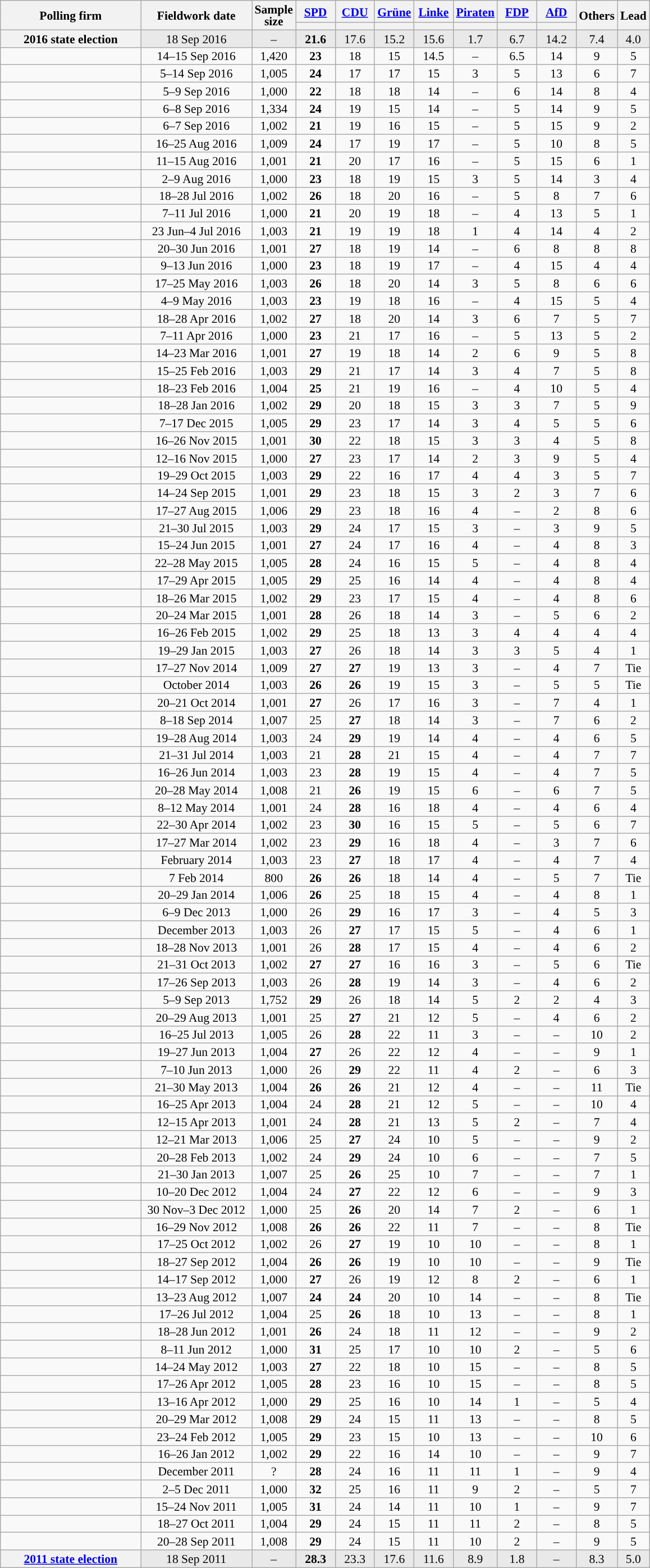<table class="wikitable sortable" style="text-align:center;font-size:90%;line-height:14px;">
<tr>
<th rowspan="2" style="width:160px;">Polling firm</th>
<th rowspan="2" style="width:125px;">Fieldwork date</th>
<th rowspan="2" style="width:35px;">Sample<br>size</th>
<th class="unsortable" style="width:40px;"><a href='#'>SPD</a></th>
<th class="unsortable" style="width:40px;"><a href='#'>CDU</a></th>
<th class="unsortable" style="width:40px;"><a href='#'>Grüne</a></th>
<th class="unsortable" style="width:40px;"><a href='#'>Linke</a></th>
<th class="unsortable" style="width:40px;"><a href='#'>Piraten</a></th>
<th class="unsortable" style="width:40px;"><a href='#'>FDP</a></th>
<th class="unsortable" style="width:40px;"><a href='#'>AfD</a></th>
<th rowspan="2" class="unsortable" style="width:40px;">Others</th>
<th rowspan="2" style="width:30px;">Lead</th>
</tr>
<tr>
<th style="background:"></th>
<th style="background:"></th>
<th style="background:"></th>
<th style="background:"></th>
<th style="background:"></th>
<th style="background:"></th>
<th style="background:"></th>
</tr>
<tr style="background:#E9E9E9;">
<th>2016 state election</th>
<td>18 Sep 2016</td>
<td>–</td>
<td><strong>21.6</strong></td>
<td>17.6</td>
<td>15.2</td>
<td>15.6</td>
<td>1.7</td>
<td>6.7</td>
<td>14.2</td>
<td>7.4</td>
<td style="background:">4.0</td>
</tr>
<tr>
<td></td>
<td data-sort-value="2016-09-15">14–15 Sep 2016</td>
<td>1,420</td>
<td><strong>23</strong></td>
<td>18</td>
<td>15</td>
<td>14.5</td>
<td>–</td>
<td>6.5</td>
<td>14</td>
<td>9</td>
<td style="background:">5</td>
</tr>
<tr>
<td></td>
<td data-sort-value="2016-09-15">5–14 Sep 2016</td>
<td>1,005</td>
<td><strong>24</strong></td>
<td>17</td>
<td>17</td>
<td>15</td>
<td>3</td>
<td>5</td>
<td>13</td>
<td>6</td>
<td style="background:">7</td>
</tr>
<tr>
<td></td>
<td data-sort-value="2016-09-12">5–9 Sep 2016</td>
<td>1,000</td>
<td><strong>22</strong></td>
<td>18</td>
<td>18</td>
<td>14</td>
<td>–</td>
<td>6</td>
<td>14</td>
<td>8</td>
<td style="background:">4</td>
</tr>
<tr>
<td></td>
<td data-sort-value="2016-09-09">6–8 Sep 2016</td>
<td>1,334</td>
<td><strong>24</strong></td>
<td>19</td>
<td>15</td>
<td>14</td>
<td>–</td>
<td>5</td>
<td>14</td>
<td>9</td>
<td style="background:">5</td>
</tr>
<tr>
<td></td>
<td data-sort-value="2016-09-08">6–7 Sep 2016</td>
<td>1,002</td>
<td><strong>21</strong></td>
<td>19</td>
<td>16</td>
<td>15</td>
<td>–</td>
<td>5</td>
<td>15</td>
<td>9</td>
<td style="background:">2</td>
</tr>
<tr>
<td></td>
<td data-sort-value="2016-08-29">16–25 Aug 2016</td>
<td>1,009</td>
<td><strong>24</strong></td>
<td>17</td>
<td>19</td>
<td>17</td>
<td>–</td>
<td>5</td>
<td>10</td>
<td>8</td>
<td style="background:">5</td>
</tr>
<tr>
<td></td>
<td data-sort-value="2016-08-17">11–15 Aug 2016</td>
<td>1,001</td>
<td><strong>21</strong></td>
<td>20</td>
<td>17</td>
<td>16</td>
<td>–</td>
<td>5</td>
<td>15</td>
<td>6</td>
<td style="background:">1</td>
</tr>
<tr>
<td></td>
<td data-sort-value="2016-08-11">2–9 Aug 2016</td>
<td>1,000</td>
<td><strong>23</strong></td>
<td>18</td>
<td>19</td>
<td>15</td>
<td>3</td>
<td>5</td>
<td>14</td>
<td>3</td>
<td style="background:">4</td>
</tr>
<tr>
<td></td>
<td data-sort-value="2016-07-31">18–28 Jul 2016</td>
<td>1,002</td>
<td><strong>26</strong></td>
<td>18</td>
<td>20</td>
<td>16</td>
<td>–</td>
<td>5</td>
<td>8</td>
<td>7</td>
<td style="background:">6</td>
</tr>
<tr>
<td></td>
<td data-sort-value="2016-07-13">7–11 Jul 2016</td>
<td>1,000</td>
<td><strong>21</strong></td>
<td>20</td>
<td>19</td>
<td>18</td>
<td>–</td>
<td>4</td>
<td>13</td>
<td>5</td>
<td style="background:">1</td>
</tr>
<tr>
<td></td>
<td data-sort-value="2016-07-07">23 Jun–4 Jul 2016</td>
<td>1,003</td>
<td><strong>21</strong></td>
<td>19</td>
<td>19</td>
<td>18</td>
<td>1</td>
<td>4</td>
<td>14</td>
<td>4</td>
<td style="background:">2</td>
</tr>
<tr>
<td></td>
<td data-sort-value="2016-07-04">20–30 Jun 2016</td>
<td>1,001</td>
<td><strong>27</strong></td>
<td>18</td>
<td>19</td>
<td>14</td>
<td>–</td>
<td>6</td>
<td>8</td>
<td>8</td>
<td style="background:">8</td>
</tr>
<tr>
<td></td>
<td data-sort-value="2016-06-15">9–13 Jun 2016</td>
<td>1,000</td>
<td><strong>23</strong></td>
<td>18</td>
<td>19</td>
<td>17</td>
<td>–</td>
<td>4</td>
<td>15</td>
<td>4</td>
<td style="background:">4</td>
</tr>
<tr>
<td></td>
<td data-sort-value="2016-05-27">17–25 May 2016</td>
<td>1,003</td>
<td><strong>26</strong></td>
<td>18</td>
<td>20</td>
<td>14</td>
<td>3</td>
<td>5</td>
<td>8</td>
<td>6</td>
<td style="background:">6</td>
</tr>
<tr>
<td></td>
<td data-sort-value="2016-05-11">4–9 May 2016</td>
<td>1,003</td>
<td><strong>23</strong></td>
<td>19</td>
<td>18</td>
<td>16</td>
<td>–</td>
<td>4</td>
<td>15</td>
<td>5</td>
<td style="background:">4</td>
</tr>
<tr>
<td></td>
<td data-sort-value="2016-04-29">18–28 Apr 2016</td>
<td>1,002</td>
<td><strong>27</strong></td>
<td>18</td>
<td>20</td>
<td>14</td>
<td>3</td>
<td>6</td>
<td>7</td>
<td>5</td>
<td style="background:">7</td>
</tr>
<tr>
<td></td>
<td data-sort-value="2016-04-13">7–11 Apr 2016</td>
<td>1,000</td>
<td><strong>23</strong></td>
<td>21</td>
<td>17</td>
<td>16</td>
<td>–</td>
<td>5</td>
<td>13</td>
<td>5</td>
<td style="background:">2</td>
</tr>
<tr>
<td></td>
<td data-sort-value="2016-03-29">14–23 Mar 2016</td>
<td>1,001</td>
<td><strong>27</strong></td>
<td>19</td>
<td>18</td>
<td>14</td>
<td>2</td>
<td>6</td>
<td>9</td>
<td>5</td>
<td style="background:">8</td>
</tr>
<tr>
<td></td>
<td data-sort-value="2016-03-02">15–25 Feb 2016</td>
<td>1,003</td>
<td><strong>29</strong></td>
<td>21</td>
<td>17</td>
<td>14</td>
<td>3</td>
<td>4</td>
<td>7</td>
<td>5</td>
<td style="background:">8</td>
</tr>
<tr>
<td></td>
<td data-sort-value="2016-02-25">18–23 Feb 2016</td>
<td>1,004</td>
<td><strong>25</strong></td>
<td>21</td>
<td>19</td>
<td>16</td>
<td>–</td>
<td>4</td>
<td>10</td>
<td>5</td>
<td style="background:">4</td>
</tr>
<tr>
<td></td>
<td data-sort-value="2016-02-02">18–28 Jan 2016</td>
<td>1,002</td>
<td><strong>29</strong></td>
<td>20</td>
<td>18</td>
<td>15</td>
<td>3</td>
<td>3</td>
<td>7</td>
<td>5</td>
<td style="background:">9</td>
</tr>
<tr>
<td></td>
<td data-sort-value="2015-12-21">7–17 Dec 2015</td>
<td>1,005</td>
<td><strong>29</strong></td>
<td>23</td>
<td>17</td>
<td>14</td>
<td>3</td>
<td>4</td>
<td>5</td>
<td>5</td>
<td style="background:">6</td>
</tr>
<tr>
<td></td>
<td data-sort-value="2015-11-30">16–26 Nov 2015</td>
<td>1,001</td>
<td><strong>30</strong></td>
<td>22</td>
<td>18</td>
<td>15</td>
<td>3</td>
<td>3</td>
<td>4</td>
<td>5</td>
<td style="background:">8</td>
</tr>
<tr>
<td></td>
<td data-sort-value="2015-11-20">12–16 Nov 2015</td>
<td>1,000</td>
<td><strong>27</strong></td>
<td>23</td>
<td>17</td>
<td>14</td>
<td>2</td>
<td>3</td>
<td>9</td>
<td>5</td>
<td style="background:">4</td>
</tr>
<tr>
<td></td>
<td data-sort-value="2015-11-02">19–29 Oct 2015</td>
<td>1,003</td>
<td><strong>29</strong></td>
<td>22</td>
<td>16</td>
<td>17</td>
<td>4</td>
<td>4</td>
<td>3</td>
<td>5</td>
<td style="background:">7</td>
</tr>
<tr>
<td></td>
<td data-sort-value="2015-09-30">14–24 Sep 2015</td>
<td>1,001</td>
<td><strong>29</strong></td>
<td>23</td>
<td>18</td>
<td>15</td>
<td>3</td>
<td>2</td>
<td>3</td>
<td>7</td>
<td style="background:">6</td>
</tr>
<tr>
<td></td>
<td data-sort-value="2015-09-01">17–27 Aug 2015</td>
<td>1,006</td>
<td><strong>29</strong></td>
<td>23</td>
<td>18</td>
<td>16</td>
<td>4</td>
<td>–</td>
<td>2</td>
<td>8</td>
<td style="background:">6</td>
</tr>
<tr>
<td></td>
<td data-sort-value="2015-08-05">21–30 Jul 2015</td>
<td>1,003</td>
<td><strong>29</strong></td>
<td>24</td>
<td>17</td>
<td>15</td>
<td>3</td>
<td>–</td>
<td>3</td>
<td>9</td>
<td style="background:">5</td>
</tr>
<tr>
<td></td>
<td data-sort-value="2015-06-29">15–24 Jun 2015</td>
<td>1,001</td>
<td><strong>27</strong></td>
<td>24</td>
<td>17</td>
<td>16</td>
<td>4</td>
<td>–</td>
<td>4</td>
<td>8</td>
<td style="background:">3</td>
</tr>
<tr>
<td></td>
<td data-sort-value="2015-06-05">22–28 May 2015</td>
<td>1,005</td>
<td><strong>28</strong></td>
<td>24</td>
<td>16</td>
<td>15</td>
<td>5</td>
<td>–</td>
<td>4</td>
<td>8</td>
<td style="background:">4</td>
</tr>
<tr>
<td></td>
<td data-sort-value="2015-05-04">17–29 Apr 2015</td>
<td>1,005</td>
<td><strong>29</strong></td>
<td>25</td>
<td>16</td>
<td>14</td>
<td>4</td>
<td>–</td>
<td>4</td>
<td>8</td>
<td style="background:">4</td>
</tr>
<tr>
<td></td>
<td data-sort-value="2015-03-30">18–26 Mar 2015</td>
<td>1,002</td>
<td><strong>29</strong></td>
<td>23</td>
<td>17</td>
<td>15</td>
<td>4</td>
<td>–</td>
<td>4</td>
<td>8</td>
<td style="background:">6</td>
</tr>
<tr>
<td></td>
<td data-sort-value="2015-03-25">20–24 Mar 2015</td>
<td>1,001</td>
<td><strong>28</strong></td>
<td>26</td>
<td>18</td>
<td>14</td>
<td>3</td>
<td>–</td>
<td>5</td>
<td>6</td>
<td style="background:">2</td>
</tr>
<tr>
<td></td>
<td data-sort-value="2015-02-28">16–26 Feb 2015</td>
<td>1,002</td>
<td><strong>29</strong></td>
<td>25</td>
<td>18</td>
<td>13</td>
<td>3</td>
<td>4</td>
<td>4</td>
<td>4</td>
<td style="background:">4</td>
</tr>
<tr>
<td></td>
<td data-sort-value="2015-02-02">19–29 Jan 2015</td>
<td>1,003</td>
<td><strong>27</strong></td>
<td>26</td>
<td>18</td>
<td>14</td>
<td>3</td>
<td>3</td>
<td>5</td>
<td>4</td>
<td style="background:">1</td>
</tr>
<tr>
<td></td>
<td data-sort-value="2014-12-04">17–27 Nov 2014</td>
<td>1,009</td>
<td><strong>27</strong></td>
<td><strong>27</strong></td>
<td>19</td>
<td>13</td>
<td>3</td>
<td>–</td>
<td>4</td>
<td>7</td>
<td>Tie</td>
</tr>
<tr>
<td></td>
<td data-sort-value="2014-11-01">October 2014</td>
<td>1,003</td>
<td><strong>26</strong></td>
<td><strong>26</strong></td>
<td>19</td>
<td>15</td>
<td>3</td>
<td>–</td>
<td>5</td>
<td>5</td>
<td>Tie</td>
</tr>
<tr>
<td></td>
<td data-sort-value="2014-10-22">20–21 Oct 2014</td>
<td>1,001</td>
<td><strong>27</strong></td>
<td>26</td>
<td>17</td>
<td>16</td>
<td>3</td>
<td>–</td>
<td>7</td>
<td>4</td>
<td style="background:">1</td>
</tr>
<tr>
<td></td>
<td data-sort-value="2014-09-22">8–18 Sep 2014</td>
<td>1,007</td>
<td>25</td>
<td><strong>27</strong></td>
<td>18</td>
<td>14</td>
<td>3</td>
<td>–</td>
<td>7</td>
<td>6</td>
<td style="background:">2</td>
</tr>
<tr>
<td></td>
<td data-sort-value="2014-08-30">19–28 Aug 2014</td>
<td>1,003</td>
<td>24</td>
<td><strong>29</strong></td>
<td>19</td>
<td>14</td>
<td>4</td>
<td>–</td>
<td>4</td>
<td>6</td>
<td style="background:">5</td>
</tr>
<tr>
<td></td>
<td data-sort-value="2014-08-04">21–31 Jul 2014</td>
<td>1,003</td>
<td>21</td>
<td><strong>28</strong></td>
<td>21</td>
<td>15</td>
<td>4</td>
<td>–</td>
<td>4</td>
<td>7</td>
<td style="background:">7</td>
</tr>
<tr>
<td></td>
<td data-sort-value="2014-06-30">16–26 Jun 2014</td>
<td>1,003</td>
<td>23</td>
<td><strong>28</strong></td>
<td>19</td>
<td>15</td>
<td>4</td>
<td>–</td>
<td>4</td>
<td>7</td>
<td style="background:">5</td>
</tr>
<tr>
<td></td>
<td data-sort-value="2014-05-30">20–28 May 2014</td>
<td>1,008</td>
<td>21</td>
<td><strong>26</strong></td>
<td>19</td>
<td>15</td>
<td>6</td>
<td>–</td>
<td>6</td>
<td>7</td>
<td style="background:">5</td>
</tr>
<tr>
<td></td>
<td data-sort-value="2014-05-14">8–12 May 2014</td>
<td>1,001</td>
<td>24</td>
<td><strong>28</strong></td>
<td>16</td>
<td>18</td>
<td>4</td>
<td>–</td>
<td>4</td>
<td>6</td>
<td style="background:">4</td>
</tr>
<tr>
<td></td>
<td data-sort-value="2014-05-05">22–30 Apr 2014</td>
<td>1,002</td>
<td>23</td>
<td><strong>30</strong></td>
<td>16</td>
<td>15</td>
<td>5</td>
<td>–</td>
<td>5</td>
<td>6</td>
<td style="background:">7</td>
</tr>
<tr>
<td></td>
<td data-sort-value="2014-04-01">17–27 Mar 2014</td>
<td>1,002</td>
<td>23</td>
<td><strong>29</strong></td>
<td>16</td>
<td>18</td>
<td>4</td>
<td>–</td>
<td>3</td>
<td>7</td>
<td style="background:">6</td>
</tr>
<tr>
<td></td>
<td data-sort-value="2014-03-05">February 2014</td>
<td>1,003</td>
<td>23</td>
<td><strong>27</strong></td>
<td>18</td>
<td>17</td>
<td>4</td>
<td>–</td>
<td>4</td>
<td>7</td>
<td style="background:">4</td>
</tr>
<tr>
<td></td>
<td data-sort-value="2014-02-08">7 Feb 2014</td>
<td>800</td>
<td><strong>26</strong></td>
<td><strong>26</strong></td>
<td>18</td>
<td>14</td>
<td>4</td>
<td>–</td>
<td>5</td>
<td>7</td>
<td>Tie</td>
</tr>
<tr>
<td></td>
<td data-sort-value="2014-02-04">20–29 Jan 2014</td>
<td>1,006</td>
<td><strong>26</strong></td>
<td>25</td>
<td>18</td>
<td>15</td>
<td>4</td>
<td>–</td>
<td>4</td>
<td>8</td>
<td style="background:">1</td>
</tr>
<tr>
<td></td>
<td data-sort-value="2013-12-11">6–9 Dec 2013</td>
<td>1,000</td>
<td>26</td>
<td><strong>29</strong></td>
<td>16</td>
<td>17</td>
<td>3</td>
<td>–</td>
<td>4</td>
<td>5</td>
<td style="background:">3</td>
</tr>
<tr>
<td></td>
<td data-sort-value="2014-01-02">December 2013</td>
<td>1,003</td>
<td>26</td>
<td><strong>27</strong></td>
<td>17</td>
<td>15</td>
<td>5</td>
<td>–</td>
<td>4</td>
<td>6</td>
<td style="background:">1</td>
</tr>
<tr>
<td></td>
<td data-sort-value="2013-12-05">18–28 Nov 2013</td>
<td>1,001</td>
<td>26</td>
<td><strong>28</strong></td>
<td>17</td>
<td>15</td>
<td>4</td>
<td>–</td>
<td>4</td>
<td>6</td>
<td style="background:">2</td>
</tr>
<tr>
<td></td>
<td data-sort-value="2013-11-04">21–31 Oct 2013</td>
<td>1,002</td>
<td><strong>27</strong></td>
<td><strong>27</strong></td>
<td>16</td>
<td>16</td>
<td>3</td>
<td>–</td>
<td>5</td>
<td>6</td>
<td>Tie</td>
</tr>
<tr>
<td></td>
<td data-sort-value="2013-10-01">17–26 Sep 2013</td>
<td>1,003</td>
<td>26</td>
<td><strong>28</strong></td>
<td>19</td>
<td>14</td>
<td>3</td>
<td>–</td>
<td>4</td>
<td>6</td>
<td style="background:">2</td>
</tr>
<tr>
<td></td>
<td data-sort-value="2013-09-11">5–9 Sep 2013</td>
<td>1,752</td>
<td><strong>29</strong></td>
<td>26</td>
<td>18</td>
<td>14</td>
<td>5</td>
<td>2</td>
<td>2</td>
<td>4</td>
<td style="background:">3</td>
</tr>
<tr>
<td></td>
<td data-sort-value="2013-08-30">20–29 Aug 2013</td>
<td>1,001</td>
<td>25</td>
<td><strong>27</strong></td>
<td>21</td>
<td>12</td>
<td>5</td>
<td>–</td>
<td>4</td>
<td>6</td>
<td style="background:">2</td>
</tr>
<tr>
<td></td>
<td data-sort-value="2013-07-31">16–25 Jul 2013</td>
<td>1,005</td>
<td>26</td>
<td><strong>28</strong></td>
<td>22</td>
<td>11</td>
<td>3</td>
<td>–</td>
<td>–</td>
<td>10</td>
<td style="background:">2</td>
</tr>
<tr>
<td></td>
<td data-sort-value="2013-07-01">19–27 Jun 2013</td>
<td>1,004</td>
<td><strong>27</strong></td>
<td>26</td>
<td>22</td>
<td>12</td>
<td>4</td>
<td>–</td>
<td>–</td>
<td>9</td>
<td style="background:">1</td>
</tr>
<tr>
<td></td>
<td data-sort-value="2013-06-12">7–10 Jun 2013</td>
<td>1,000</td>
<td>26</td>
<td><strong>29</strong></td>
<td>22</td>
<td>11</td>
<td>4</td>
<td>2</td>
<td>–</td>
<td>6</td>
<td style="background:">3</td>
</tr>
<tr>
<td></td>
<td data-sort-value="2013-06-01">21–30 May 2013</td>
<td>1,004</td>
<td><strong>26</strong></td>
<td><strong>26</strong></td>
<td>21</td>
<td>12</td>
<td>4</td>
<td>–</td>
<td>–</td>
<td>11</td>
<td>Tie</td>
</tr>
<tr>
<td></td>
<td data-sort-value="2013-04-30">16–25 Apr 2013</td>
<td>1,004</td>
<td>24</td>
<td><strong>28</strong></td>
<td>21</td>
<td>12</td>
<td>5</td>
<td>–</td>
<td>–</td>
<td>10</td>
<td style="background:">4</td>
</tr>
<tr>
<td></td>
<td data-sort-value="2013-04-17">12–15 Apr 2013</td>
<td>1,001</td>
<td>24</td>
<td><strong>28</strong></td>
<td>21</td>
<td>13</td>
<td>5</td>
<td>2</td>
<td>–</td>
<td>7</td>
<td style="background:">4</td>
</tr>
<tr>
<td></td>
<td data-sort-value="2013-03-25">12–21 Mar 2013</td>
<td>1,006</td>
<td>25</td>
<td><strong>27</strong></td>
<td>24</td>
<td>10</td>
<td>5</td>
<td>–</td>
<td>–</td>
<td>9</td>
<td style="background:">2</td>
</tr>
<tr>
<td></td>
<td data-sort-value="2013-03-04">20–28 Feb 2013</td>
<td>1,002</td>
<td>24</td>
<td><strong>29</strong></td>
<td>24</td>
<td>10</td>
<td>6</td>
<td>–</td>
<td>–</td>
<td>7</td>
<td style="background:">5</td>
</tr>
<tr>
<td></td>
<td data-sort-value="2013-02-03">21–30 Jan 2013</td>
<td>1,007</td>
<td>25</td>
<td><strong>26</strong></td>
<td>25</td>
<td>10</td>
<td>7</td>
<td>–</td>
<td>–</td>
<td>7</td>
<td style="background:">1</td>
</tr>
<tr>
<td></td>
<td data-sort-value="2012-12-28">10–20 Dec 2012</td>
<td>1,004</td>
<td>24</td>
<td><strong>27</strong></td>
<td>22</td>
<td>12</td>
<td>6</td>
<td>–</td>
<td>–</td>
<td>9</td>
<td style="background:">3</td>
</tr>
<tr>
<td></td>
<td data-sort-value="2012-12-05">30 Nov–3 Dec 2012</td>
<td>1,000</td>
<td>25</td>
<td><strong>26</strong></td>
<td>20</td>
<td>14</td>
<td>7</td>
<td>2</td>
<td>–</td>
<td>6</td>
<td style="background:">1</td>
</tr>
<tr>
<td></td>
<td data-sort-value="2012-11-30">16–29 Nov 2012</td>
<td>1,008</td>
<td><strong>26</strong></td>
<td><strong>26</strong></td>
<td>22</td>
<td>11</td>
<td>7</td>
<td>–</td>
<td>–</td>
<td>8</td>
<td>Tie</td>
</tr>
<tr>
<td></td>
<td data-sort-value="2012-10-29">17–25 Oct 2012</td>
<td>1,002</td>
<td>26</td>
<td><strong>27</strong></td>
<td>19</td>
<td>10</td>
<td>10</td>
<td>–</td>
<td>–</td>
<td>8</td>
<td style="background:">1</td>
</tr>
<tr>
<td></td>
<td data-sort-value="2012-09-30">18–27 Sep 2012</td>
<td>1,004</td>
<td><strong>26</strong></td>
<td><strong>26</strong></td>
<td>19</td>
<td>10</td>
<td>10</td>
<td>–</td>
<td>–</td>
<td>9</td>
<td>Tie</td>
</tr>
<tr>
<td></td>
<td data-sort-value="2012-09-19">14–17 Sep 2012</td>
<td>1,000</td>
<td><strong>27</strong></td>
<td>26</td>
<td>19</td>
<td>12</td>
<td>8</td>
<td>2</td>
<td>–</td>
<td>6</td>
<td style="background:">1</td>
</tr>
<tr>
<td></td>
<td data-sort-value="2012-08-27">13–23 Aug 2012</td>
<td>1,007</td>
<td><strong>24</strong></td>
<td><strong>24</strong></td>
<td>20</td>
<td>10</td>
<td>14</td>
<td>–</td>
<td>–</td>
<td>8</td>
<td>Tie</td>
</tr>
<tr>
<td></td>
<td data-sort-value="2012-07-27">17–26 Jul 2012</td>
<td>1,004</td>
<td>25</td>
<td><strong>26</strong></td>
<td>18</td>
<td>10</td>
<td>13</td>
<td>–</td>
<td>–</td>
<td>8</td>
<td style="background:">1</td>
</tr>
<tr>
<td></td>
<td data-sort-value="2012-07-02">18–28 Jun 2012</td>
<td>1,001</td>
<td><strong>26</strong></td>
<td>24</td>
<td>18</td>
<td>11</td>
<td>12</td>
<td>–</td>
<td>–</td>
<td>9</td>
<td style="background:">2</td>
</tr>
<tr>
<td></td>
<td data-sort-value="2012-06-13">8–11 Jun 2012</td>
<td>1,000</td>
<td><strong>31</strong></td>
<td>25</td>
<td>17</td>
<td>10</td>
<td>10</td>
<td>2</td>
<td>–</td>
<td>5</td>
<td style="background:">6</td>
</tr>
<tr>
<td></td>
<td data-sort-value="2012-05-28">14–24 May 2012</td>
<td>1,003</td>
<td><strong>27</strong></td>
<td>22</td>
<td>18</td>
<td>10</td>
<td>15</td>
<td>–</td>
<td>–</td>
<td>8</td>
<td style="background:">5</td>
</tr>
<tr>
<td></td>
<td data-sort-value="2012-05-03">17–26 Apr 2012</td>
<td>1,005</td>
<td><strong>28</strong></td>
<td>23</td>
<td>16</td>
<td>10</td>
<td>15</td>
<td>–</td>
<td>–</td>
<td>8</td>
<td style="background:">5</td>
</tr>
<tr>
<td></td>
<td data-sort-value="2012-04-18">13–16 Apr 2012</td>
<td>1,000</td>
<td><strong>29</strong></td>
<td>25</td>
<td>16</td>
<td>10</td>
<td>14</td>
<td>1</td>
<td>–</td>
<td>5</td>
<td style="background:">4</td>
</tr>
<tr>
<td></td>
<td data-sort-value="2012-04-02">20–29 Mar 2012</td>
<td>1,008</td>
<td><strong>29</strong></td>
<td>24</td>
<td>15</td>
<td>11</td>
<td>13</td>
<td>–</td>
<td>–</td>
<td>8</td>
<td style="background:">5</td>
</tr>
<tr>
<td></td>
<td data-sort-value="2012-02-28">23–24 Feb 2012</td>
<td>1,005</td>
<td><strong>29</strong></td>
<td>23</td>
<td>15</td>
<td>10</td>
<td>13</td>
<td>–</td>
<td>–</td>
<td>10</td>
<td style="background:">6</td>
</tr>
<tr>
<td></td>
<td data-sort-value="2012-01-30">16–26 Jan 2012</td>
<td>1,002</td>
<td><strong>29</strong></td>
<td>22</td>
<td>16</td>
<td>14</td>
<td>10</td>
<td>–</td>
<td>–</td>
<td>9</td>
<td style="background:">7</td>
</tr>
<tr>
<td></td>
<td data-sort-value="2011-12-30">December 2011</td>
<td>?</td>
<td><strong>28</strong></td>
<td>24</td>
<td>16</td>
<td>11</td>
<td>11</td>
<td>1</td>
<td>–</td>
<td>9</td>
<td style="background:">4</td>
</tr>
<tr>
<td></td>
<td data-sort-value="2011-12-07">2–5 Dec 2011</td>
<td>1,000</td>
<td><strong>32</strong></td>
<td>25</td>
<td>16</td>
<td>11</td>
<td>9</td>
<td>2</td>
<td>–</td>
<td>5</td>
<td style="background:">7</td>
</tr>
<tr>
<td></td>
<td data-sort-value="2011-11-28">15–24 Nov 2011</td>
<td>1,005</td>
<td><strong>31</strong></td>
<td>24</td>
<td>14</td>
<td>11</td>
<td>10</td>
<td>1</td>
<td>–</td>
<td>9</td>
<td style="background:">7</td>
</tr>
<tr>
<td></td>
<td data-sort-value="2011-10-31">18–27 Oct 2011</td>
<td>1,004</td>
<td><strong>29</strong></td>
<td>24</td>
<td>15</td>
<td>11</td>
<td>11</td>
<td>2</td>
<td>–</td>
<td>8</td>
<td style="background:">5</td>
</tr>
<tr>
<td></td>
<td data-sort-value="2011-10-05">20–28 Sep 2011</td>
<td>1,008</td>
<td><strong>29</strong></td>
<td>24</td>
<td>15</td>
<td>11</td>
<td>10</td>
<td>2</td>
<td>–</td>
<td>9</td>
<td style="background:">5</td>
</tr>
<tr style="background:#E9E9E9;">
<th><a href='#'>2011 state election</a></th>
<td>18 Sep 2011</td>
<td>–</td>
<td><strong>28.3</strong></td>
<td>23.3</td>
<td>17.6</td>
<td>11.6</td>
<td>8.9</td>
<td>1.8</td>
<td>–</td>
<td>8.3</td>
<td style="background:">5.0</td>
</tr>
</table>
